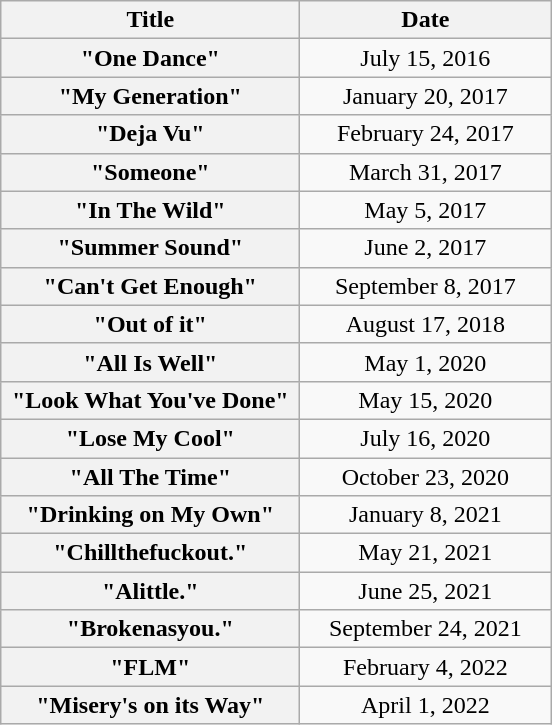<table class="wikitable plainrowheaders" style="text-align:center;">
<tr>
<th scope="col" style="width:12em;">Title</th>
<th scope="col" style="width:10em;">Date</th>
</tr>
<tr>
<th scope="row">"One Dance"</th>
<td>July 15, 2016</td>
</tr>
<tr>
<th scope="row">"My Generation"</th>
<td>January 20, 2017</td>
</tr>
<tr>
<th scope="row">"Deja Vu"</th>
<td>February 24, 2017</td>
</tr>
<tr>
<th scope="row">"Someone"</th>
<td>March 31, 2017</td>
</tr>
<tr>
<th scope="row">"In The Wild"</th>
<td>May 5, 2017</td>
</tr>
<tr>
<th scope="row">"Summer Sound"</th>
<td>June 2, 2017</td>
</tr>
<tr>
<th scope="row">"Can't Get Enough"</th>
<td>September 8, 2017</td>
</tr>
<tr>
<th scope="row">"Out of it"</th>
<td>August 17, 2018</td>
</tr>
<tr>
<th scope="row">"All Is Well"</th>
<td>May 1, 2020</td>
</tr>
<tr>
<th scope="row">"Look What You've Done"</th>
<td>May 15, 2020</td>
</tr>
<tr>
<th scope="row">"Lose My Cool"</th>
<td>July 16, 2020</td>
</tr>
<tr>
<th scope="row">"All The Time"</th>
<td>October 23, 2020</td>
</tr>
<tr>
<th scope="row">"Drinking on My Own"</th>
<td>January 8, 2021</td>
</tr>
<tr>
<th scope="row">"Chillthefuckout."</th>
<td>May 21, 2021</td>
</tr>
<tr>
<th scope="row">"Alittle."</th>
<td>June 25, 2021</td>
</tr>
<tr>
<th scope="row">"Brokenasyou."</th>
<td>September 24, 2021</td>
</tr>
<tr>
<th scope="row">"FLM"</th>
<td>February 4, 2022</td>
</tr>
<tr>
<th scope="row">"Misery's on its Way"</th>
<td rowspan="3">April 1, 2022</td>
</tr>
</table>
